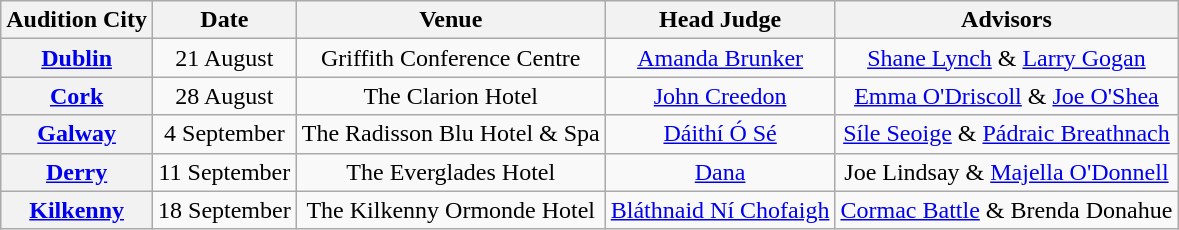<table class="wikitable plainrowheaders"  style="text-align:center;">
<tr>
<th>Audition City</th>
<th>Date</th>
<th>Venue</th>
<th>Head Judge</th>
<th>Advisors</th>
</tr>
<tr>
<th><a href='#'>Dublin</a></th>
<td>21 August</td>
<td>Griffith Conference Centre</td>
<td><a href='#'>Amanda Brunker</a></td>
<td><a href='#'>Shane Lynch</a> & <a href='#'>Larry Gogan</a></td>
</tr>
<tr>
<th><a href='#'>Cork</a></th>
<td>28 August</td>
<td>The Clarion Hotel</td>
<td><a href='#'>John Creedon</a></td>
<td><a href='#'>Emma O'Driscoll</a> & <a href='#'>Joe O'Shea</a></td>
</tr>
<tr>
<th><a href='#'>Galway</a></th>
<td>4 September</td>
<td>The Radisson Blu Hotel & Spa</td>
<td><a href='#'>Dáithí Ó Sé</a></td>
<td><a href='#'>Síle Seoige</a> & <a href='#'>Pádraic Breathnach</a></td>
</tr>
<tr>
<th><a href='#'>Derry</a></th>
<td>11 September</td>
<td>The Everglades Hotel</td>
<td><a href='#'>Dana</a></td>
<td>Joe Lindsay & <a href='#'>Majella O'Donnell</a></td>
</tr>
<tr>
<th><a href='#'>Kilkenny</a></th>
<td>18 September</td>
<td>The Kilkenny Ormonde Hotel</td>
<td><a href='#'>Bláthnaid Ní Chofaigh</a></td>
<td><a href='#'>Cormac Battle</a> & Brenda Donahue</td>
</tr>
</table>
